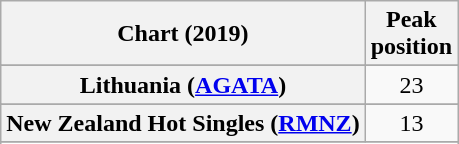<table class="wikitable sortable plainrowheaders" style="text-align:center">
<tr>
<th scope="col">Chart (2019)</th>
<th scope="col">Peak<br>position</th>
</tr>
<tr>
</tr>
<tr>
</tr>
<tr>
</tr>
<tr>
</tr>
<tr>
</tr>
<tr>
</tr>
<tr>
</tr>
<tr>
</tr>
<tr>
<th scope="row">Lithuania (<a href='#'>AGATA</a>)</th>
<td>23</td>
</tr>
<tr>
</tr>
<tr>
<th scope="row">New Zealand Hot Singles (<a href='#'>RMNZ</a>)</th>
<td>13</td>
</tr>
<tr>
</tr>
<tr>
</tr>
<tr>
</tr>
<tr>
</tr>
<tr>
</tr>
<tr>
</tr>
<tr>
</tr>
<tr>
</tr>
</table>
